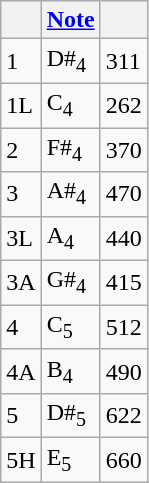<table class="wikitable sortable">
<tr>
<th></th>
<th><a href='#'>Note</a></th>
<th></th>
</tr>
<tr>
<td>1</td>
<td>D#<sub>4</sub></td>
<td>311</td>
</tr>
<tr>
<td>1L</td>
<td>C<sub>4</sub></td>
<td>262</td>
</tr>
<tr>
<td>2</td>
<td>F#<sub>4</sub></td>
<td>370</td>
</tr>
<tr>
<td>3</td>
<td>A#<sub>4</sub></td>
<td>470</td>
</tr>
<tr>
<td>3L</td>
<td>A<sub>4</sub></td>
<td>440</td>
</tr>
<tr>
<td>3A</td>
<td>G#<sub>4</sub></td>
<td>415</td>
</tr>
<tr>
<td>4</td>
<td>C<sub>5</sub></td>
<td>512</td>
</tr>
<tr>
<td>4A</td>
<td>B<sub>4</sub></td>
<td>490</td>
</tr>
<tr>
<td>5</td>
<td>D#<sub>5</sub></td>
<td>622</td>
</tr>
<tr>
<td>5H</td>
<td>E<sub>5</sub></td>
<td>660</td>
</tr>
</table>
